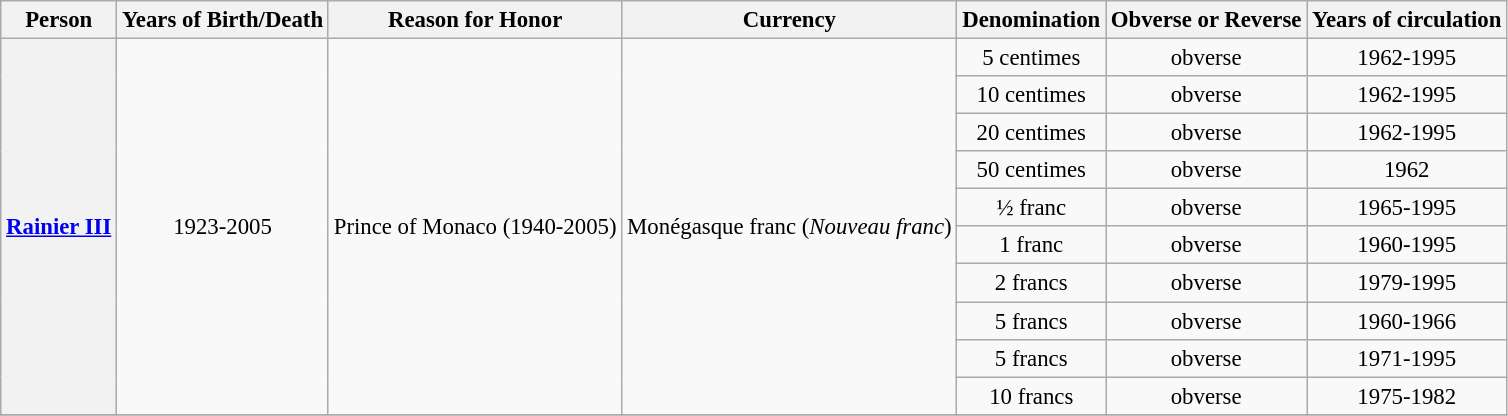<table class="wikitable" style="font-size:95%; text-align:center;">
<tr>
<th>Person</th>
<th>Years of Birth/Death</th>
<th>Reason for Honor</th>
<th>Currency</th>
<th>Denomination</th>
<th>Obverse or Reverse</th>
<th>Years of circulation</th>
</tr>
<tr>
<th rowspan="10"><a href='#'>Rainier III</a></th>
<td rowspan="10">1923-2005</td>
<td rowspan="10">Prince of Monaco (1940-2005)</td>
<td rowspan="10">Monégasque franc (<em>Nouveau franc</em>)</td>
<td>5 centimes</td>
<td>obverse</td>
<td>1962-1995</td>
</tr>
<tr>
<td>10 centimes</td>
<td>obverse</td>
<td>1962-1995</td>
</tr>
<tr>
<td>20 centimes</td>
<td>obverse</td>
<td>1962-1995</td>
</tr>
<tr>
<td>50 centimes</td>
<td>obverse</td>
<td>1962</td>
</tr>
<tr>
<td>½ franc</td>
<td>obverse</td>
<td>1965-1995</td>
</tr>
<tr>
<td>1 franc</td>
<td>obverse</td>
<td>1960-1995</td>
</tr>
<tr>
<td>2 francs</td>
<td>obverse</td>
<td>1979-1995</td>
</tr>
<tr>
<td>5 francs</td>
<td>obverse</td>
<td>1960-1966</td>
</tr>
<tr>
<td>5 francs</td>
<td>obverse</td>
<td>1971-1995</td>
</tr>
<tr>
<td>10 francs</td>
<td>obverse</td>
<td>1975-1982</td>
</tr>
<tr>
</tr>
</table>
